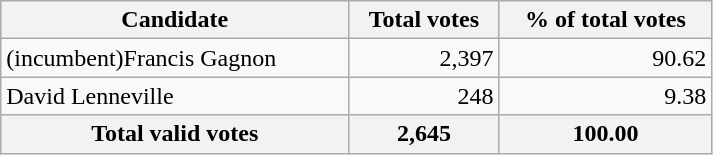<table style="width:475px;" class="wikitable">
<tr bgcolor="#EEEEEE">
<th align="left">Candidate</th>
<th align="right">Total votes</th>
<th align="right">% of total votes</th>
</tr>
<tr>
<td align="left">(incumbent)Francis Gagnon</td>
<td align="right">2,397</td>
<td align="right">90.62</td>
</tr>
<tr>
<td align="left">David Lenneville</td>
<td align="right">248</td>
<td align="right">9.38</td>
</tr>
<tr bgcolor="#EEEEEE">
<th align="left">Total valid votes</th>
<th align="right"><strong>2,645</strong></th>
<th align="right"><strong>100.00</strong></th>
</tr>
</table>
